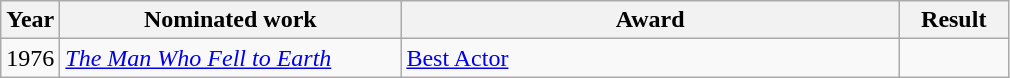<table class="wikitable">
<tr>
<th>Year</th>
<th style="width:220px;">Nominated work</th>
<th style="width:325px;">Award</th>
<th width="65">Result</th>
</tr>
<tr>
<td>1976</td>
<td><em><a href='#'>The Man Who Fell to Earth</a></em></td>
<td><a href='#'>Best Actor</a></td>
<td></td>
</tr>
</table>
